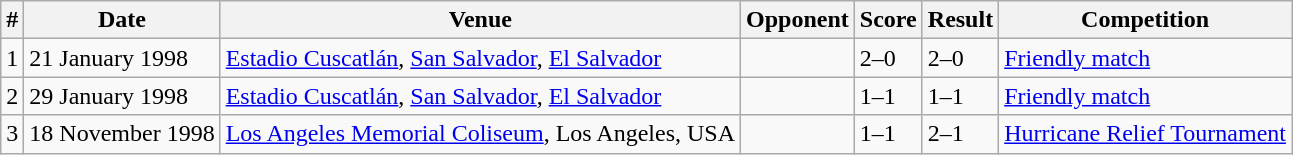<table class="wikitable">
<tr>
<th>#</th>
<th>Date</th>
<th>Venue</th>
<th>Opponent</th>
<th>Score</th>
<th>Result</th>
<th>Competition</th>
</tr>
<tr>
<td>1</td>
<td>21 January 1998</td>
<td><a href='#'>Estadio Cuscatlán</a>, <a href='#'>San Salvador</a>, <a href='#'>El Salvador</a></td>
<td></td>
<td>2–0</td>
<td>2–0</td>
<td><a href='#'>Friendly match</a></td>
</tr>
<tr>
<td>2</td>
<td>29 January 1998</td>
<td><a href='#'>Estadio Cuscatlán</a>, <a href='#'>San Salvador</a>, <a href='#'>El Salvador</a></td>
<td></td>
<td>1–1</td>
<td>1–1</td>
<td><a href='#'>Friendly match</a></td>
</tr>
<tr>
<td>3</td>
<td>18 November 1998</td>
<td><a href='#'>Los Angeles Memorial Coliseum</a>, Los Angeles, USA</td>
<td></td>
<td>1–1</td>
<td>2–1</td>
<td><a href='#'>Hurricane Relief Tournament</a></td>
</tr>
</table>
